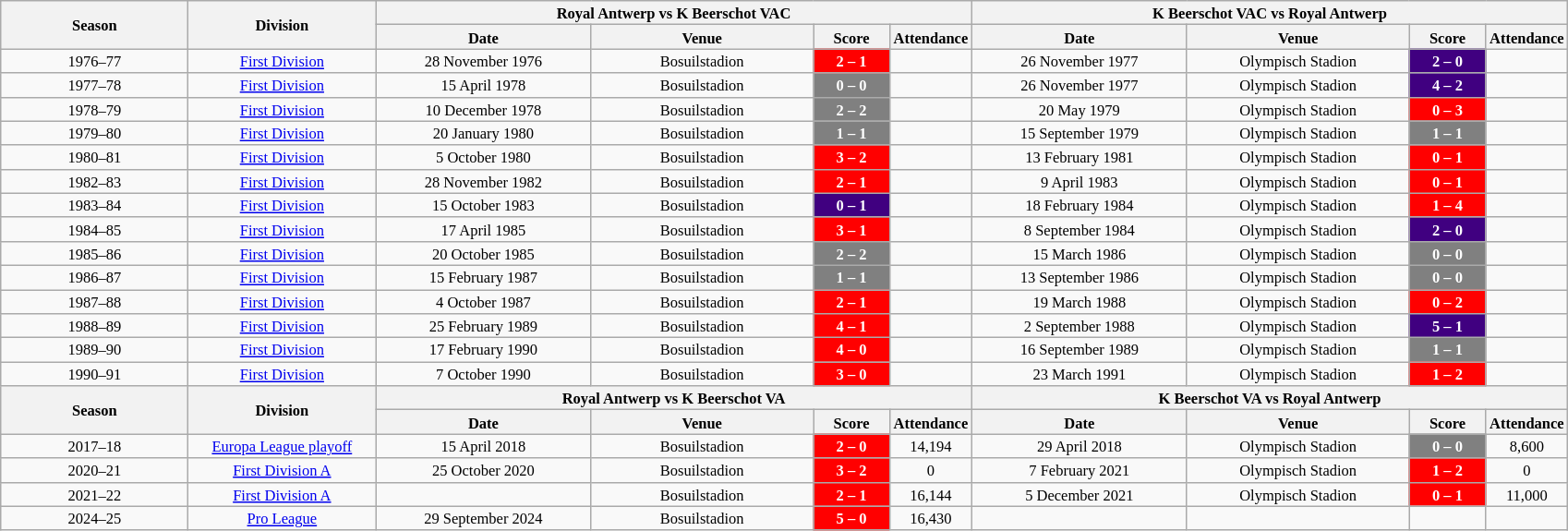<table class="wikitable" style="text-align: center; font-size: 11px">
<tr>
<th rowspan="2" width="130">Season</th>
<th rowspan="2" width="130">Division</th>
<th colspan=4>Royal Antwerp vs K Beerschot VAC</th>
<th colspan=5>K Beerschot VAC vs Royal Antwerp</th>
</tr>
<tr>
<th width="150">Date</th>
<th width="155">Venue</th>
<th width="50">Score</th>
<th width="40">Attendance</th>
<th width="150">Date</th>
<th width="155">Venue</th>
<th width="50">Score</th>
<th width="40">Attendance</th>
</tr>
<tr>
<td>1976–77</td>
<td><a href='#'>First Division</a></td>
<td>28 November 1976</td>
<td>Bosuilstadion</td>
<td style="background:#FF0000;color:white;"><strong>2 – 1</strong></td>
<td></td>
<td>26 November 1977</td>
<td Olympisch Stadion (Antwerp)>Olympisch Stadion</td>
<td style="background:#400080;color:white;"><strong>2 – 0</strong></td>
<td></td>
</tr>
<tr>
<td>1977–78</td>
<td><a href='#'>First Division</a></td>
<td>15 April 1978</td>
<td>Bosuilstadion</td>
<td style="background:#808080;color:white;"><strong>0 – 0</strong></td>
<td></td>
<td>26 November 1977</td>
<td Olympisch Stadion (Antwerp)>Olympisch Stadion</td>
<td style="background:#400080;color:white;"><strong>4 – 2</strong></td>
<td></td>
</tr>
<tr>
<td>1978–79</td>
<td><a href='#'>First Division</a></td>
<td>10 December 1978</td>
<td>Bosuilstadion</td>
<td style="background:#808080;color:white;"><strong>2 – 2</strong></td>
<td></td>
<td>20 May 1979</td>
<td Olympisch Stadion (Antwerp)>Olympisch Stadion</td>
<td style="background:#FF0000;color:white;"><strong>0 – 3</strong></td>
<td></td>
</tr>
<tr>
<td>1979–80</td>
<td><a href='#'>First Division</a></td>
<td>20 January 1980</td>
<td>Bosuilstadion</td>
<td style="background:#808080;color:white;"><strong>1 – 1</strong></td>
<td></td>
<td>15 September 1979</td>
<td Olympisch Stadion (Antwerp)>Olympisch Stadion</td>
<td style="background:#808080;color:white;"><strong>1 – 1</strong></td>
<td></td>
</tr>
<tr>
<td>1980–81</td>
<td><a href='#'>First Division</a></td>
<td>5 October 1980</td>
<td>Bosuilstadion</td>
<td style="background:#FF0000;color:white;"><strong>3 – 2</strong></td>
<td></td>
<td>13 February 1981</td>
<td Olympisch Stadion (Antwerp)>Olympisch Stadion</td>
<td style="background:#FF0000;color:white;"><strong>0 – 1</strong></td>
<td></td>
</tr>
<tr>
<td>1982–83</td>
<td><a href='#'>First Division</a></td>
<td>28 November 1982</td>
<td>Bosuilstadion</td>
<td style="background:#FF0000;color:white;"><strong>2 – 1</strong></td>
<td></td>
<td>9 April 1983</td>
<td Olympisch Stadion (Antwerp)>Olympisch Stadion</td>
<td style="background:#FF0000;color:white;"><strong>0 – 1</strong></td>
<td></td>
</tr>
<tr>
<td>1983–84</td>
<td><a href='#'>First Division</a></td>
<td>15 October 1983</td>
<td>Bosuilstadion</td>
<td style="background:#400080;color:white;"><strong>0 – 1</strong></td>
<td></td>
<td>18 February 1984</td>
<td Olympisch Stadion (Antwerp)>Olympisch Stadion</td>
<td style="background:#FF0000;color:white;"><strong>1 – 4</strong></td>
<td></td>
</tr>
<tr>
<td>1984–85</td>
<td><a href='#'>First Division</a></td>
<td>17 April 1985</td>
<td>Bosuilstadion</td>
<td style="background:#FF0000;color:white;"><strong>3 – 1</strong></td>
<td></td>
<td>8 September 1984</td>
<td Olympisch Stadion (Antwerp)>Olympisch Stadion</td>
<td style="background:#400080;color:white;"><strong>2 – 0</strong></td>
<td></td>
</tr>
<tr>
<td>1985–86</td>
<td><a href='#'>First Division</a></td>
<td>20 October 1985</td>
<td>Bosuilstadion</td>
<td style="background:#808080;color:white;"><strong>2 – 2</strong></td>
<td></td>
<td>15 March 1986</td>
<td Olympisch Stadion (Antwerp)>Olympisch Stadion</td>
<td style="background:#808080;color:white;"><strong>0 – 0</strong></td>
<td></td>
</tr>
<tr>
<td>1986–87</td>
<td><a href='#'>First Division</a></td>
<td>15 February 1987</td>
<td>Bosuilstadion</td>
<td style="background:#808080;color:white;"><strong>1 – 1</strong></td>
<td></td>
<td>13 September 1986</td>
<td Olympisch Stadion (Antwerp)>Olympisch Stadion</td>
<td style="background:#808080;color:white;"><strong>0 – 0</strong></td>
<td></td>
</tr>
<tr>
<td>1987–88</td>
<td><a href='#'>First Division</a></td>
<td>4 October 1987</td>
<td>Bosuilstadion</td>
<td style="background:#FF0000;color:white;"><strong>2 – 1</strong></td>
<td></td>
<td>19 March 1988</td>
<td Olympisch Stadion (Antwerp)>Olympisch Stadion</td>
<td style="background:#FF0000;color:white;"><strong>0 – 2</strong></td>
<td></td>
</tr>
<tr>
<td>1988–89</td>
<td><a href='#'>First Division</a></td>
<td>25 February 1989</td>
<td>Bosuilstadion</td>
<td style="background:#FF0000;color:white;"><strong>4 – 1</strong></td>
<td></td>
<td>2 September 1988</td>
<td Olympisch Stadion (Antwerp)>Olympisch Stadion</td>
<td style="background:#400080;color:white;"><strong>5 – 1</strong></td>
<td></td>
</tr>
<tr>
<td>1989–90</td>
<td><a href='#'>First Division</a></td>
<td>17 February 1990</td>
<td>Bosuilstadion</td>
<td style="background:#FF0000;color:white;"><strong>4 – 0</strong></td>
<td></td>
<td>16 September 1989</td>
<td Olympisch Stadion (Antwerp)>Olympisch Stadion</td>
<td style="background:#808080;color:white;"><strong>1 – 1</strong></td>
<td></td>
</tr>
<tr>
<td>1990–91</td>
<td><a href='#'>First Division</a></td>
<td>7 October 1990</td>
<td>Bosuilstadion</td>
<td style="background:#FF0000;color:white;"><strong>3 – 0</strong></td>
<td></td>
<td>23 March 1991</td>
<td Olympisch Stadion (Antwerp)>Olympisch Stadion</td>
<td style="background:#FF0000;color:white;"><strong>1 – 2</strong></td>
<td></td>
</tr>
<tr>
<th rowspan="2" width="130">Season</th>
<th rowspan="2" width="130">Division</th>
<th colspan=4>Royal Antwerp vs K Beerschot VA</th>
<th colspan=5>K Beerschot VA vs Royal Antwerp</th>
</tr>
<tr>
<th width="150">Date</th>
<th width="155">Venue</th>
<th width="50">Score</th>
<th width="40">Attendance</th>
<th width="150">Date</th>
<th width="155">Venue</th>
<th width="50">Score</th>
<th width="40">Attendance</th>
</tr>
<tr>
<td>2017–18</td>
<td><a href='#'>Europa League playoff</a></td>
<td>15 April 2018</td>
<td>Bosuilstadion</td>
<td style="background:#FF0000;color:white;"><strong>2 – 0</strong></td>
<td>14,194</td>
<td>29 April 2018</td>
<td Olympisch Stadion (Antwerp)>Olympisch Stadion</td>
<td style="background:#808080;color:white;"><strong>0 – 0</strong></td>
<td>8,600</td>
</tr>
<tr>
<td>2020–21</td>
<td><a href='#'>First Division A</a></td>
<td>25 October 2020</td>
<td>Bosuilstadion</td>
<td style="background:#FF0000;color:white;"><strong>3 – 2</strong></td>
<td>0</td>
<td>7 February 2021</td>
<td Olympisch Stadion (Antwerp)>Olympisch Stadion</td>
<td style="background:#FF0000;color:white;"><strong>1 – 2</strong></td>
<td>0</td>
</tr>
<tr>
<td>2021–22</td>
<td><a href='#'>First Division A</a></td>
<td></td>
<td>Bosuilstadion</td>
<td style="background:#FF0000;color:white;"><strong>2 – 1</strong></td>
<td>16,144</td>
<td>5 December 2021</td>
<td Olympisch Stadion (Antwerp)>Olympisch Stadion</td>
<td style="background:#FF0000;color:white;"><strong>0 – 1</strong></td>
<td>11,000</td>
</tr>
<tr>
<td>2024–25</td>
<td><a href='#'>Pro League</a></td>
<td>29 September 2024</td>
<td>Bosuilstadion</td>
<td style="background:#FF0000;color:white;"><strong>5 – 0</strong></td>
<td>16,430</td>
<td></td>
<td></td>
<td></td>
<td></td>
</tr>
</table>
